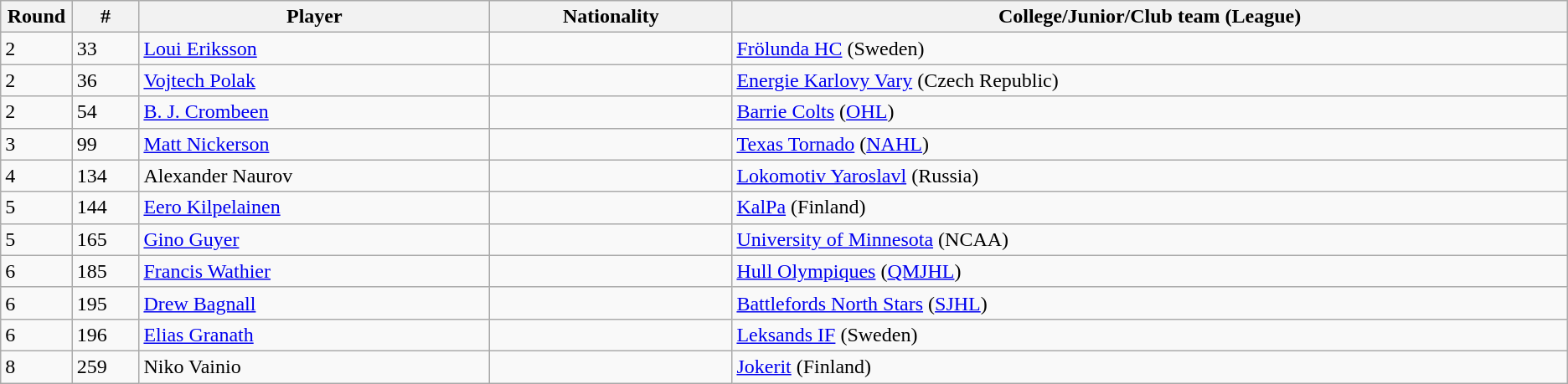<table class="wikitable">
<tr align="center">
<th bgcolor="#DDDDFF" width="4.0%">Round</th>
<th bgcolor="#DDDDFF" width="4.0%">#</th>
<th bgcolor="#DDDDFF" width="21.0%">Player</th>
<th bgcolor="#DDDDFF" width="14.5%">Nationality</th>
<th bgcolor="#DDDDFF" width="50.0%">College/Junior/Club team (League)</th>
</tr>
<tr>
<td>2</td>
<td>33</td>
<td><a href='#'>Loui Eriksson</a></td>
<td></td>
<td><a href='#'>Frölunda HC</a> (Sweden)</td>
</tr>
<tr>
<td>2</td>
<td>36</td>
<td><a href='#'>Vojtech Polak</a></td>
<td></td>
<td><a href='#'>Energie Karlovy Vary</a> (Czech Republic)</td>
</tr>
<tr>
<td>2</td>
<td>54</td>
<td><a href='#'>B. J. Crombeen</a></td>
<td></td>
<td><a href='#'>Barrie Colts</a> (<a href='#'>OHL</a>)</td>
</tr>
<tr>
<td>3</td>
<td>99</td>
<td><a href='#'>Matt Nickerson</a></td>
<td></td>
<td><a href='#'>Texas Tornado</a> (<a href='#'>NAHL</a>)</td>
</tr>
<tr>
<td>4</td>
<td>134</td>
<td>Alexander Naurov</td>
<td></td>
<td><a href='#'>Lokomotiv Yaroslavl</a> (Russia)</td>
</tr>
<tr>
<td>5</td>
<td>144</td>
<td><a href='#'>Eero Kilpelainen</a></td>
<td></td>
<td><a href='#'>KalPa</a> (Finland)</td>
</tr>
<tr>
<td>5</td>
<td>165</td>
<td><a href='#'>Gino Guyer</a></td>
<td></td>
<td><a href='#'>University of Minnesota</a> (NCAA)</td>
</tr>
<tr>
<td>6</td>
<td>185</td>
<td><a href='#'>Francis Wathier</a></td>
<td></td>
<td><a href='#'>Hull Olympiques</a> (<a href='#'>QMJHL</a>)</td>
</tr>
<tr>
<td>6</td>
<td>195</td>
<td><a href='#'>Drew Bagnall</a></td>
<td></td>
<td><a href='#'>Battlefords North Stars</a> (<a href='#'>SJHL</a>)</td>
</tr>
<tr>
<td>6</td>
<td>196</td>
<td><a href='#'>Elias Granath</a></td>
<td></td>
<td><a href='#'>Leksands IF</a> (Sweden)</td>
</tr>
<tr>
<td>8</td>
<td>259</td>
<td>Niko Vainio</td>
<td></td>
<td><a href='#'>Jokerit</a> (Finland)</td>
</tr>
</table>
